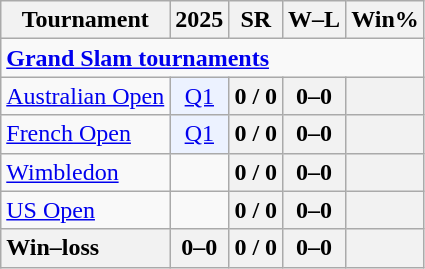<table class=wikitable style=text-align:center>
<tr>
<th>Tournament</th>
<th>2025</th>
<th>SR</th>
<th>W–L</th>
<th>Win%</th>
</tr>
<tr>
<td colspan="11" style="text-align:left"><a href='#'><strong>Grand Slam tournaments</strong></a></td>
</tr>
<tr>
<td align=left><a href='#'>Australian Open</a></td>
<td bgcolor=ecf2ff><a href='#'>Q1</a></td>
<th>0 / 0</th>
<th>0–0</th>
<th></th>
</tr>
<tr>
<td align=left><a href='#'>French Open</a></td>
<td bgcolor=ecf2ff><a href='#'>Q1</a></td>
<th>0 / 0</th>
<th>0–0</th>
<th></th>
</tr>
<tr>
<td align=left><a href='#'>Wimbledon</a></td>
<td></td>
<th>0 / 0</th>
<th>0–0</th>
<th></th>
</tr>
<tr>
<td align=left><a href='#'>US Open</a></td>
<td></td>
<th>0 / 0</th>
<th>0–0</th>
<th></th>
</tr>
<tr>
<th style=text-align:left><strong>Win–loss</strong></th>
<th>0–0</th>
<th>0 / 0</th>
<th>0–0</th>
<th></th>
</tr>
</table>
